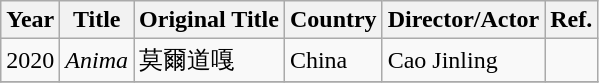<table class="wikitable">
<tr>
<th>Year</th>
<th>Title</th>
<th>Original Title</th>
<th>Country</th>
<th>Director/Actor</th>
<th>Ref.</th>
</tr>
<tr>
<td>2020</td>
<td><em>Anima</em></td>
<td>莫爾道嘎</td>
<td>China</td>
<td>Cao Jinling</td>
<td></td>
</tr>
<tr>
</tr>
</table>
